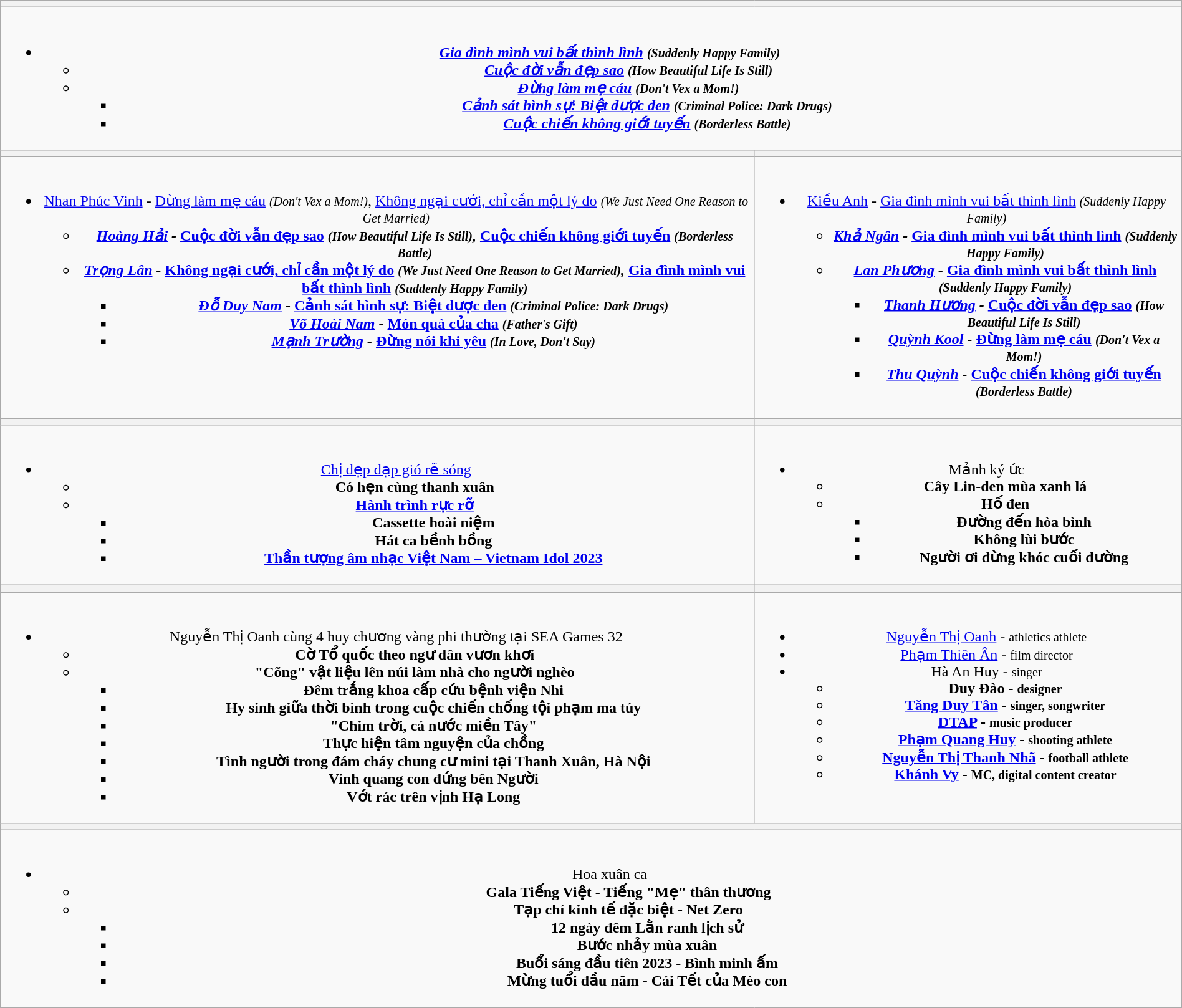<table class="wikitable" style="text-align:center; width:100%;">
<tr>
<th colspan="2" style="width=" 100% "></th>
</tr>
<tr>
<td colspan="2" style="width=" 100% "><br><ul><li><strong><em><a href='#'>Gia đình mình vui bất thình lình</a><em> <small>(Suddenly Happy Family)</small><strong><ul><li></em><a href='#'>Cuộc đời vẫn đẹp sao</a><em> <small>(How Beautiful Life Is Still)</small></li><li></em><a href='#'>Đừng làm mẹ cáu</a><em> <small>(Don't Vex a Mom!)</small><ul><li></em><a href='#'>Cảnh sát hình sự: Biệt dược đen</a><em> <small>(Criminal Police: Dark Drugs)</small></li><li></em><a href='#'>Cuộc chiến không giới tuyến</a><em> <small>(Borderless Battle)</small></li></ul></li></ul></li></ul></td>
</tr>
<tr>
<th style="width="50%"></th>
<th style="width="50%"></th>
</tr>
<tr>
<td valign="top"><br><ul><li></strong><a href='#'>Nhan Phúc Vinh</a> - </em><a href='#'>Đừng làm mẹ cáu</a><em> <small>(Don't Vex a Mom!)</small>, </em><a href='#'>Không ngại cưới, chỉ cần một lý do</a><em> <small>(We Just Need One Reason to Get Married)</small><strong><ul><li><a href='#'>Hoàng Hải</a> - </em><a href='#'>Cuộc đời vẫn đẹp sao</a><em> <small>(How Beautiful Life Is Still)</small>, </em><a href='#'>Cuộc chiến không giới tuyến</a><em> <small>(Borderless Battle)</small></li><li><a href='#'>Trọng Lân</a> - </em><a href='#'>Không ngại cưới, chỉ cần một lý do</a><em> <small>(We Just Need One Reason to Get Married)</small>, </em><a href='#'>Gia đình mình vui bất thình lình</a><em> <small>(Suddenly Happy Family)</small><ul><li><a href='#'>Đỗ Duy Nam</a> - </em><a href='#'>Cảnh sát hình sự: Biệt dược đen</a><em> <small>(Criminal Police: Dark Drugs)</small></li><li><a href='#'>Võ Hoài Nam</a> - </em><a href='#'>Món quà của cha</a><em> <small>(Father's Gift)</small></li><li><a href='#'>Mạnh Trường</a> - </em><a href='#'>Đừng nói khi yêu</a><em> <small>(In Love, Don't Say)</small></li></ul></li></ul></li></ul></td>
<td valign="top"><br><ul><li></strong><a href='#'>Kiều Anh</a> - </em><a href='#'>Gia đình mình vui bất thình lình</a><em> <small>(Suddenly Happy Family)</small><strong><ul><li><a href='#'>Khả Ngân</a> - </em><a href='#'>Gia đình mình vui bất thình lình</a><em> <small>(Suddenly Happy Family)</small></li><li><a href='#'>Lan Phương</a> - </em><a href='#'>Gia đình mình vui bất thình lình</a><em> <small>(Suddenly Happy Family)</small><ul><li><a href='#'>Thanh Hương</a> - </em><a href='#'>Cuộc đời vẫn đẹp sao</a><em> <small>(How Beautiful Life Is Still)</small></li><li><a href='#'>Quỳnh Kool</a> - </em><a href='#'>Đừng làm mẹ cáu</a><em> <small>(Don't Vex a Mom!)</small></li><li><a href='#'>Thu Quỳnh</a> - </em><a href='#'>Cuộc chiến không giới tuyến</a><em> <small>(Borderless Battle)</small></li></ul></li></ul></li></ul></td>
</tr>
<tr>
<th style="width="50%"></th>
<th style="width="50%"></th>
</tr>
<tr>
<td valign="top"><br><ul><li></em></strong><a href='#'>Chị đẹp đạp gió rẽ sóng</a><strong><em><ul><li></em>Có hẹn cùng thanh xuân<em></li><li></em><a href='#'>Hành trình rực rỡ</a><em><ul><li></em>Cassette hoài niệm<em></li><li></em>Hát ca bềnh bồng<em></li><li></em><a href='#'>Thần tượng âm nhạc Việt Nam – Vietnam Idol 2023</a><em></li></ul></li></ul></li></ul></td>
<td valign="top"><br><ul><li></em></strong>Mảnh ký ức<strong><em><ul><li></em>Cây Lin-den mùa xanh lá<em></li><li></em>Hố đen<em><ul><li></em>Đường đến hòa bình<em></li><li></em>Không lùi bước<em></li><li></em>Người ơi đừng khóc cuối đường<em></li></ul></li></ul></li></ul></td>
</tr>
<tr>
<th style="width="50%"></th>
<th style="width="50%"></th>
</tr>
<tr>
<td valign="top"><br><ul><li></strong>Nguyễn Thị Oanh cùng 4 huy chương vàng phi thường tại SEA Games 32<strong><ul><li>Cờ Tổ quốc theo ngư dân vươn khơi</li><li>"Cõng" vật liệu lên núi làm nhà cho người nghèo<ul><li>Đêm trắng khoa cấp cứu bệnh viện Nhi</li><li>Hy sinh giữa thời bình trong cuộc chiến chống tội phạm ma túy</li><li>"Chim trời, cá nước miền Tây"</li><li>Thực hiện tâm nguyện của chồng</li><li>Tình người trong đám cháy chung cư mini tại Thanh Xuân, Hà Nội</li><li>Vinh quang con đứng bên Người</li><li>Vớt rác trên vịnh Hạ Long</li></ul></li></ul></li></ul></td>
<td valign="top"><br><ul><li></strong><a href='#'>Nguyễn Thị Oanh</a> - <small>athletics athlete</small><strong></li><li></strong><a href='#'>Phạm Thiên Ân</a> - <small>film director</small><strong></li><li></strong>Hà An Huy - <small>singer</small><strong><ul><li>Duy Đào - <small>designer</small></li><li><a href='#'>Tăng Duy Tân</a> - <small>singer, songwriter</small></li><li><a href='#'>DTAP</a> - <small>music producer</small></li><li><a href='#'>Phạm Quang Huy</a> - <small>shooting athlete</small></li><li><a href='#'>Nguyễn Thị Thanh Nhã</a> - <small>football athlete</small></li><li><a href='#'>Khánh Vy</a> - <small>MC, digital content creator</small></li></ul></li></ul></td>
</tr>
<tr>
<th colspan="2" style="width=" 100% "></th>
</tr>
<tr>
<td colspan="2" style="width=" 100% "><br><ul><li></em></strong>Hoa xuân ca<strong><em><ul><li></em>Gala Tiếng Việt - Tiếng "Mẹ" thân thương<em></li><li></em>Tạp chí kinh tế đặc biệt - Net Zero<em><ul><li></em>12 ngày đêm Lằn ranh lịch sử<em></li><li></em>Bước nhảy mùa xuân<em></li><li></em>Buổi sáng đầu tiên 2023 - Bình minh ấm<em></li><li></em>Mừng tuổi đầu năm - Cái Tết của Mèo con<em></li></ul></li></ul></li></ul></td>
</tr>
</table>
